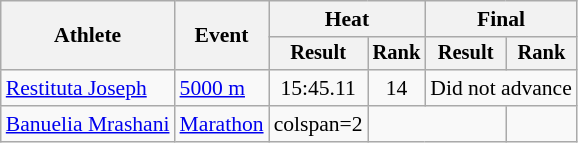<table class=wikitable style="font-size:90%">
<tr>
<th rowspan="2">Athlete</th>
<th rowspan="2">Event</th>
<th colspan="2">Heat</th>
<th colspan="2">Final</th>
</tr>
<tr style="font-size:95%">
<th>Result</th>
<th>Rank</th>
<th>Result</th>
<th>Rank</th>
</tr>
<tr align=center>
<td align=left><a href='#'>Restituta Joseph</a></td>
<td align=left><a href='#'>5000 m</a></td>
<td>15:45.11</td>
<td>14</td>
<td colspan=2>Did not advance</td>
</tr>
<tr align=center>
<td align=left><a href='#'>Banuelia Mrashani</a></td>
<td align=left><a href='#'>Marathon</a></td>
<td>colspan=2 </td>
<td colspan=2></td>
</tr>
</table>
